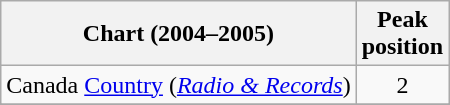<table class="wikitable sortable">
<tr>
<th align="left">Chart (2004–2005)</th>
<th align="center">Peak<br>position</th>
</tr>
<tr>
<td align="left">Canada <a href='#'>Country</a> (<em><a href='#'>Radio & Records</a></em>)</td>
<td align="center">2</td>
</tr>
<tr>
</tr>
<tr>
</tr>
<tr>
</tr>
<tr>
</tr>
<tr>
</tr>
</table>
